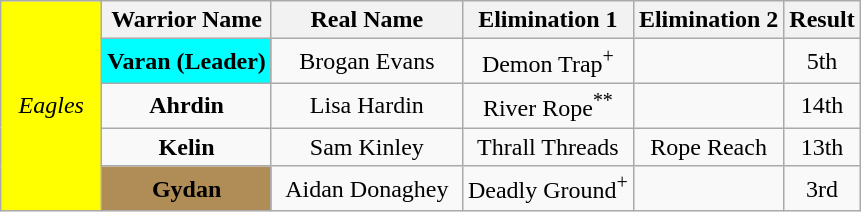<table class="wikitable">
<tr>
<td rowspan="5" bgcolor="#FFFF00" style="color:black" width="60" align="center"><em>Eagles</em></td>
<th>Warrior Name</th>
<th>Real Name</th>
<th>Elimination 1</th>
<th>Elimination 2</th>
<th>Result</th>
</tr>
<tr>
<td align="center" bgcolor="cyan"><strong>Varan (Leader)</strong></td>
<td width="120px" align="center">Brogan Evans</td>
<td align="center">Demon Trap<sup>+</sup></td>
<td></td>
<td align="center">5th</td>
</tr>
<tr>
<td align="center"><strong>Ahrdin</strong></td>
<td align="center">Lisa Hardin</td>
<td align="center">River Rope<sup>**</sup></td>
<td></td>
<td align="center">14th</td>
</tr>
<tr>
<td align="center"><strong>Kelin</strong></td>
<td align="center">Sam Kinley</td>
<td align="center">Thrall Threads</td>
<td align="center">Rope Reach</td>
<td align="center">13th</td>
</tr>
<tr>
<td align="center" bgcolor="b08d57"><strong>Gydan</strong></td>
<td align="center">Aidan Donaghey</td>
<td align="center">Deadly Ground<sup>+</sup></td>
<td></td>
<td align="center">3rd</td>
</tr>
</table>
